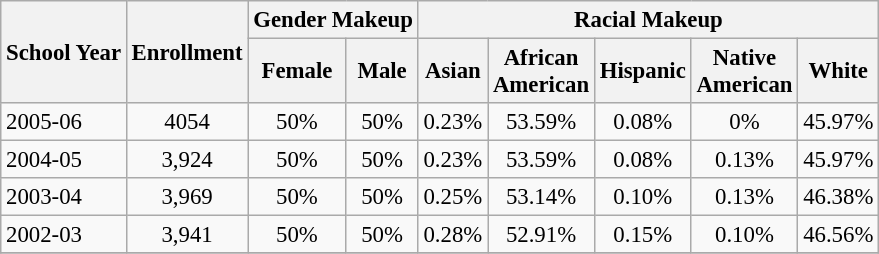<table class="wikitable" style="font-size: 95%;">
<tr>
<th rowspan="2">School Year</th>
<th rowspan="2">Enrollment</th>
<th colspan="2">Gender Makeup</th>
<th colspan="5">Racial Makeup</th>
</tr>
<tr>
<th>Female</th>
<th>Male</th>
<th>Asian</th>
<th>African <br>American</th>
<th>Hispanic</th>
<th>Native <br>American</th>
<th>White</th>
</tr>
<tr>
<td align="left">2005-06</td>
<td align="center">4054</td>
<td align="center">50%</td>
<td align="center">50%</td>
<td align="center">0.23%</td>
<td align="center">53.59%</td>
<td align="center">0.08%</td>
<td align="center">0%</td>
<td align="center">45.97%</td>
</tr>
<tr>
<td align="left">2004-05</td>
<td align="center">3,924</td>
<td align="center">50%</td>
<td align="center">50%</td>
<td align="center">0.23%</td>
<td align="center">53.59%</td>
<td align="center">0.08%</td>
<td align="center">0.13%</td>
<td align="center">45.97%</td>
</tr>
<tr>
<td align="left">2003-04</td>
<td align="center">3,969</td>
<td align="center">50%</td>
<td align="center">50%</td>
<td align="center">0.25%</td>
<td align="center">53.14%</td>
<td align="center">0.10%</td>
<td align="center">0.13%</td>
<td align="center">46.38%</td>
</tr>
<tr>
<td align="left">2002-03</td>
<td align="center">3,941</td>
<td align="center">50%</td>
<td align="center">50%</td>
<td align="center">0.28%</td>
<td align="center">52.91%</td>
<td align="center">0.15%</td>
<td align="center">0.10%</td>
<td align="center">46.56%</td>
</tr>
<tr>
</tr>
</table>
